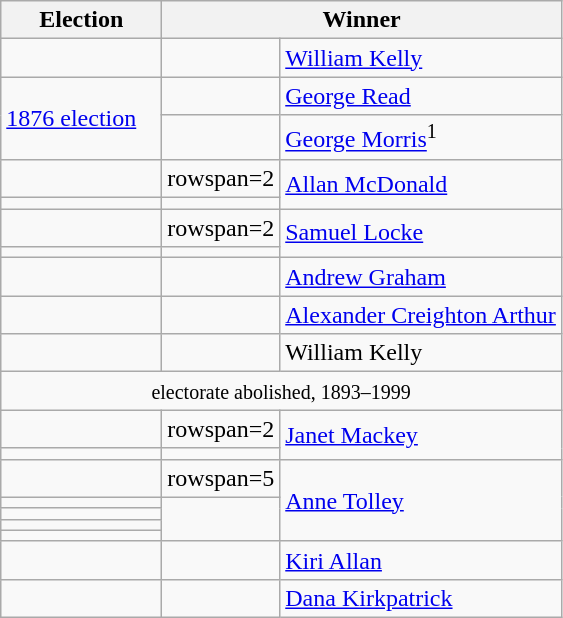<table class="wikitable">
<tr>
<th width=100>Election</th>
<th width=175 colspan=2>Winner</th>
</tr>
<tr>
<td></td>
<td></td>
<td><a href='#'>William Kelly</a></td>
</tr>
<tr>
<td rowspan=2><a href='#'>1876 election</a></td>
<td></td>
<td><a href='#'>George Read</a></td>
</tr>
<tr>
<td></td>
<td><a href='#'>George Morris</a><sup>1</sup></td>
</tr>
<tr>
<td></td>
<td>rowspan=2 </td>
<td rowspan=2><a href='#'>Allan McDonald</a></td>
</tr>
<tr>
<td></td>
</tr>
<tr>
<td></td>
<td>rowspan=2 </td>
<td rowspan=2><a href='#'>Samuel Locke</a></td>
</tr>
<tr>
<td></td>
</tr>
<tr>
<td></td>
<td></td>
<td><a href='#'>Andrew Graham</a></td>
</tr>
<tr>
<td></td>
<td></td>
<td><a href='#'>Alexander Creighton Arthur</a></td>
</tr>
<tr>
<td></td>
<td></td>
<td>William Kelly</td>
</tr>
<tr>
<td colspan=3 align=center><small>electorate abolished, 1893–1999</small></td>
</tr>
<tr>
<td></td>
<td>rowspan=2 </td>
<td rowspan=2><a href='#'>Janet Mackey</a></td>
</tr>
<tr>
<td></td>
</tr>
<tr>
<td></td>
<td>rowspan=5 </td>
<td rowspan=5><a href='#'>Anne Tolley</a></td>
</tr>
<tr>
<td></td>
</tr>
<tr>
<td></td>
</tr>
<tr>
<td></td>
</tr>
<tr>
<td></td>
</tr>
<tr>
<td></td>
<td></td>
<td><a href='#'>Kiri Allan</a></td>
</tr>
<tr>
<td></td>
<td></td>
<td><a href='#'>Dana Kirkpatrick</a></td>
</tr>
</table>
